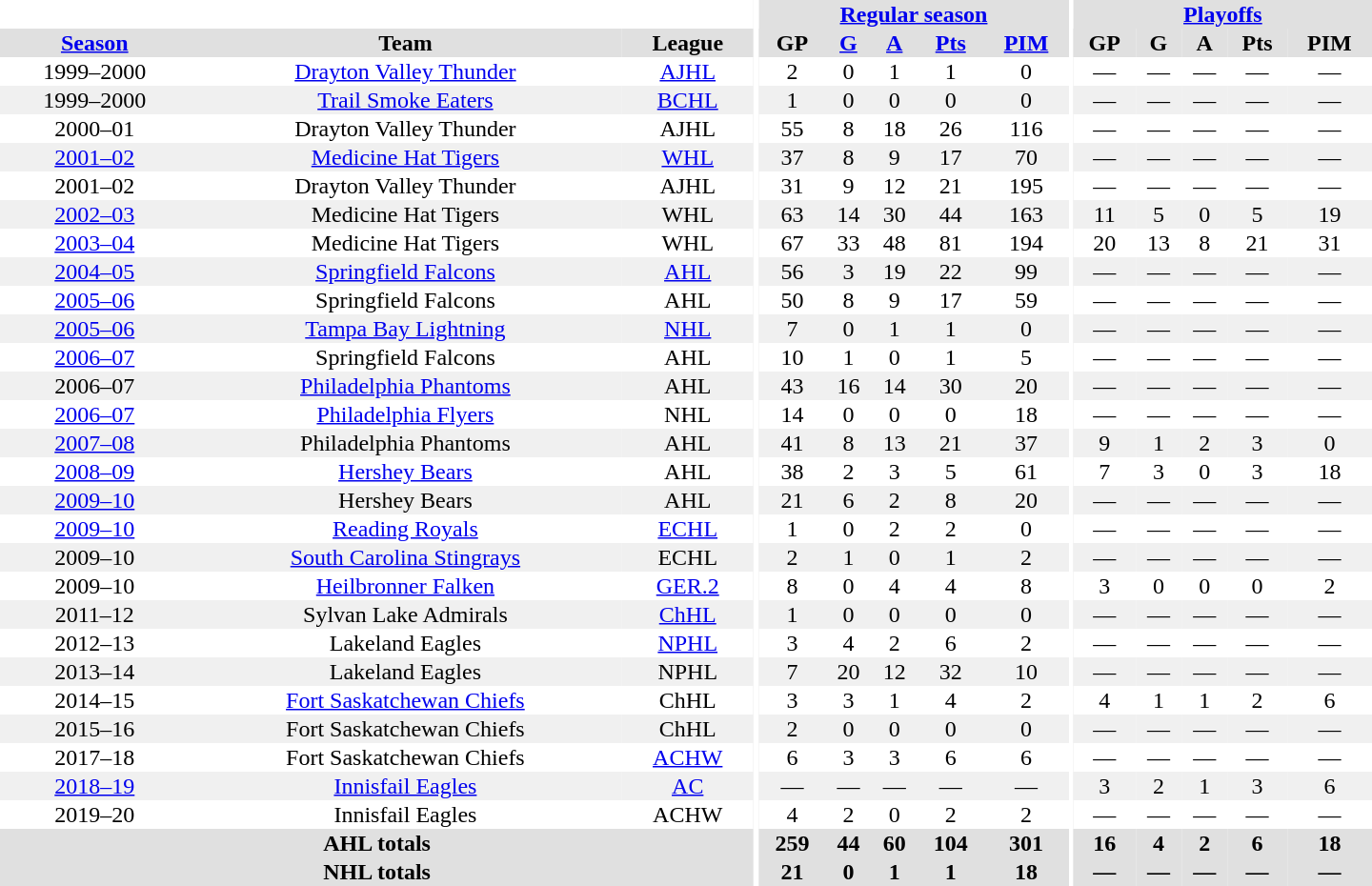<table border="0" cellpadding="1" cellspacing="0" style="text-align:center; width:60em">
<tr bgcolor="#e0e0e0">
<th colspan="3" bgcolor="#ffffff"></th>
<th rowspan="99" bgcolor="#ffffff"></th>
<th colspan="5"><a href='#'>Regular season</a></th>
<th rowspan="99" bgcolor="#ffffff"></th>
<th colspan="5"><a href='#'>Playoffs</a></th>
</tr>
<tr bgcolor="#e0e0e0">
<th><a href='#'>Season</a></th>
<th>Team</th>
<th>League</th>
<th>GP</th>
<th><a href='#'>G</a></th>
<th><a href='#'>A</a></th>
<th><a href='#'>Pts</a></th>
<th><a href='#'>PIM</a></th>
<th>GP</th>
<th>G</th>
<th>A</th>
<th>Pts</th>
<th>PIM</th>
</tr>
<tr>
<td>1999–2000</td>
<td><a href='#'>Drayton Valley Thunder</a></td>
<td><a href='#'>AJHL</a></td>
<td>2</td>
<td>0</td>
<td>1</td>
<td>1</td>
<td>0</td>
<td>—</td>
<td>—</td>
<td>—</td>
<td>—</td>
<td>—</td>
</tr>
<tr bgcolor="#f0f0f0">
<td>1999–2000</td>
<td><a href='#'>Trail Smoke Eaters</a></td>
<td><a href='#'>BCHL</a></td>
<td>1</td>
<td>0</td>
<td>0</td>
<td>0</td>
<td>0</td>
<td>—</td>
<td>—</td>
<td>—</td>
<td>—</td>
<td>—</td>
</tr>
<tr>
<td>2000–01</td>
<td>Drayton Valley Thunder</td>
<td>AJHL</td>
<td>55</td>
<td>8</td>
<td>18</td>
<td>26</td>
<td>116</td>
<td>—</td>
<td>—</td>
<td>—</td>
<td>—</td>
<td>—</td>
</tr>
<tr bgcolor="#f0f0f0">
<td><a href='#'>2001–02</a></td>
<td><a href='#'>Medicine Hat Tigers</a></td>
<td><a href='#'>WHL</a></td>
<td>37</td>
<td>8</td>
<td>9</td>
<td>17</td>
<td>70</td>
<td>—</td>
<td>—</td>
<td>—</td>
<td>—</td>
<td>—</td>
</tr>
<tr>
<td>2001–02</td>
<td>Drayton Valley Thunder</td>
<td>AJHL</td>
<td>31</td>
<td>9</td>
<td>12</td>
<td>21</td>
<td>195</td>
<td>—</td>
<td>—</td>
<td>—</td>
<td>—</td>
<td>—</td>
</tr>
<tr bgcolor="#f0f0f0">
<td><a href='#'>2002–03</a></td>
<td>Medicine Hat Tigers</td>
<td>WHL</td>
<td>63</td>
<td>14</td>
<td>30</td>
<td>44</td>
<td>163</td>
<td>11</td>
<td>5</td>
<td>0</td>
<td>5</td>
<td>19</td>
</tr>
<tr>
<td><a href='#'>2003–04</a></td>
<td>Medicine Hat Tigers</td>
<td>WHL</td>
<td>67</td>
<td>33</td>
<td>48</td>
<td>81</td>
<td>194</td>
<td>20</td>
<td>13</td>
<td>8</td>
<td>21</td>
<td>31</td>
</tr>
<tr bgcolor="#f0f0f0">
<td><a href='#'>2004–05</a></td>
<td><a href='#'>Springfield Falcons</a></td>
<td><a href='#'>AHL</a></td>
<td>56</td>
<td>3</td>
<td>19</td>
<td>22</td>
<td>99</td>
<td>—</td>
<td>—</td>
<td>—</td>
<td>—</td>
<td>—</td>
</tr>
<tr>
<td><a href='#'>2005–06</a></td>
<td>Springfield Falcons</td>
<td>AHL</td>
<td>50</td>
<td>8</td>
<td>9</td>
<td>17</td>
<td>59</td>
<td>—</td>
<td>—</td>
<td>—</td>
<td>—</td>
<td>—</td>
</tr>
<tr bgcolor="#f0f0f0">
<td><a href='#'>2005–06</a></td>
<td><a href='#'>Tampa Bay Lightning</a></td>
<td><a href='#'>NHL</a></td>
<td>7</td>
<td>0</td>
<td>1</td>
<td>1</td>
<td>0</td>
<td>—</td>
<td>—</td>
<td>—</td>
<td>—</td>
<td>—</td>
</tr>
<tr>
<td><a href='#'>2006–07</a></td>
<td>Springfield Falcons</td>
<td>AHL</td>
<td>10</td>
<td>1</td>
<td>0</td>
<td>1</td>
<td>5</td>
<td>—</td>
<td>—</td>
<td>—</td>
<td>—</td>
<td>—</td>
</tr>
<tr bgcolor="#f0f0f0">
<td>2006–07</td>
<td><a href='#'>Philadelphia Phantoms</a></td>
<td>AHL</td>
<td>43</td>
<td>16</td>
<td>14</td>
<td>30</td>
<td>20</td>
<td>—</td>
<td>—</td>
<td>—</td>
<td>—</td>
<td>—</td>
</tr>
<tr>
<td><a href='#'>2006–07</a></td>
<td><a href='#'>Philadelphia Flyers</a></td>
<td>NHL</td>
<td>14</td>
<td>0</td>
<td>0</td>
<td>0</td>
<td>18</td>
<td>—</td>
<td>—</td>
<td>—</td>
<td>—</td>
<td>—</td>
</tr>
<tr bgcolor="#f0f0f0">
<td><a href='#'>2007–08</a></td>
<td>Philadelphia Phantoms</td>
<td>AHL</td>
<td>41</td>
<td>8</td>
<td>13</td>
<td>21</td>
<td>37</td>
<td>9</td>
<td>1</td>
<td>2</td>
<td>3</td>
<td>0</td>
</tr>
<tr>
<td><a href='#'>2008–09</a></td>
<td><a href='#'>Hershey Bears</a></td>
<td>AHL</td>
<td>38</td>
<td>2</td>
<td>3</td>
<td>5</td>
<td>61</td>
<td>7</td>
<td>3</td>
<td>0</td>
<td>3</td>
<td>18</td>
</tr>
<tr bgcolor="#f0f0f0">
<td><a href='#'>2009–10</a></td>
<td>Hershey Bears</td>
<td>AHL</td>
<td>21</td>
<td>6</td>
<td>2</td>
<td>8</td>
<td>20</td>
<td>—</td>
<td>—</td>
<td>—</td>
<td>—</td>
<td>—</td>
</tr>
<tr>
<td><a href='#'>2009–10</a></td>
<td><a href='#'>Reading Royals</a></td>
<td><a href='#'>ECHL</a></td>
<td>1</td>
<td>0</td>
<td>2</td>
<td>2</td>
<td>0</td>
<td>—</td>
<td>—</td>
<td>—</td>
<td>—</td>
<td>—</td>
</tr>
<tr bgcolor="#f0f0f0">
<td>2009–10</td>
<td><a href='#'>South Carolina Stingrays</a></td>
<td>ECHL</td>
<td>2</td>
<td>1</td>
<td>0</td>
<td>1</td>
<td>2</td>
<td>—</td>
<td>—</td>
<td>—</td>
<td>—</td>
<td>—</td>
</tr>
<tr>
<td>2009–10</td>
<td><a href='#'>Heilbronner Falken</a></td>
<td><a href='#'>GER.2</a></td>
<td>8</td>
<td>0</td>
<td>4</td>
<td>4</td>
<td>8</td>
<td>3</td>
<td>0</td>
<td>0</td>
<td>0</td>
<td>2</td>
</tr>
<tr bgcolor="#f0f0f0">
<td>2011–12</td>
<td>Sylvan Lake Admirals</td>
<td><a href='#'>ChHL</a></td>
<td>1</td>
<td>0</td>
<td>0</td>
<td>0</td>
<td>0</td>
<td>—</td>
<td>—</td>
<td>—</td>
<td>—</td>
<td>—</td>
</tr>
<tr>
<td>2012–13</td>
<td>Lakeland Eagles</td>
<td><a href='#'>NPHL</a></td>
<td>3</td>
<td>4</td>
<td>2</td>
<td>6</td>
<td>2</td>
<td>—</td>
<td>—</td>
<td>—</td>
<td>—</td>
<td>—</td>
</tr>
<tr bgcolor="#f0f0f0">
<td>2013–14</td>
<td>Lakeland Eagles</td>
<td>NPHL</td>
<td>7</td>
<td>20</td>
<td>12</td>
<td>32</td>
<td>10</td>
<td>—</td>
<td>—</td>
<td>—</td>
<td>—</td>
<td>—</td>
</tr>
<tr>
<td>2014–15</td>
<td><a href='#'>Fort Saskatchewan Chiefs</a></td>
<td>ChHL</td>
<td>3</td>
<td>3</td>
<td>1</td>
<td>4</td>
<td>2</td>
<td>4</td>
<td>1</td>
<td>1</td>
<td>2</td>
<td>6</td>
</tr>
<tr bgcolor="#f0f0f0">
<td>2015–16</td>
<td>Fort Saskatchewan Chiefs</td>
<td>ChHL</td>
<td>2</td>
<td>0</td>
<td>0</td>
<td>0</td>
<td>0</td>
<td>—</td>
<td>—</td>
<td>—</td>
<td>—</td>
<td>—</td>
</tr>
<tr>
<td>2017–18</td>
<td>Fort Saskatchewan Chiefs</td>
<td><a href='#'>ACHW</a></td>
<td>6</td>
<td>3</td>
<td>3</td>
<td>6</td>
<td>6</td>
<td>—</td>
<td>—</td>
<td>—</td>
<td>—</td>
<td>—</td>
</tr>
<tr bgcolor="#f0f0f0">
<td><a href='#'>2018–19</a></td>
<td><a href='#'>Innisfail Eagles</a></td>
<td><a href='#'>AC</a></td>
<td>—</td>
<td>—</td>
<td>—</td>
<td>—</td>
<td>—</td>
<td>3</td>
<td>2</td>
<td>1</td>
<td>3</td>
<td>6</td>
</tr>
<tr>
<td>2019–20</td>
<td>Innisfail Eagles</td>
<td>ACHW</td>
<td>4</td>
<td>2</td>
<td>0</td>
<td>2</td>
<td>2</td>
<td>—</td>
<td>—</td>
<td>—</td>
<td>—</td>
<td>—</td>
</tr>
<tr bgcolor="#e0e0e0">
<th colspan="3">AHL totals</th>
<th>259</th>
<th>44</th>
<th>60</th>
<th>104</th>
<th>301</th>
<th>16</th>
<th>4</th>
<th>2</th>
<th>6</th>
<th>18</th>
</tr>
<tr bgcolor="#e0e0e0">
<th colspan="3">NHL totals</th>
<th>21</th>
<th>0</th>
<th>1</th>
<th>1</th>
<th>18</th>
<th>—</th>
<th>—</th>
<th>—</th>
<th>—</th>
<th>—</th>
</tr>
</table>
